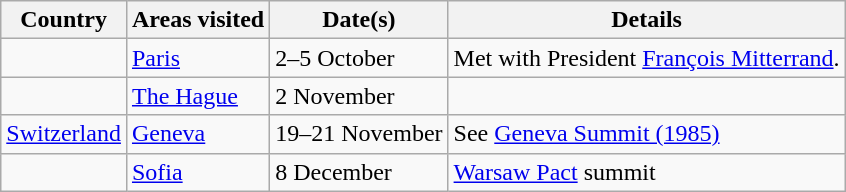<table class="wikitable sortable outercollapse">
<tr>
<th scope=col>Country</th>
<th scope=col>Areas visited</th>
<th scope=col>Date(s)</th>
<th scope=col class="unsortable">Details</th>
</tr>
<tr>
<td></td>
<td><a href='#'>Paris</a></td>
<td>2–5 October</td>
<td>Met with President <a href='#'>François Mitterrand</a>.</td>
</tr>
<tr>
<td></td>
<td><a href='#'>The Hague</a></td>
<td>2 November</td>
<td></td>
</tr>
<tr>
<td> <a href='#'>Switzerland</a></td>
<td><a href='#'>Geneva</a></td>
<td>19–21 November</td>
<td>See <a href='#'>Geneva Summit (1985)</a></td>
</tr>
<tr>
<td></td>
<td><a href='#'>Sofia</a></td>
<td>8 December</td>
<td><a href='#'>Warsaw Pact</a> summit</td>
</tr>
</table>
